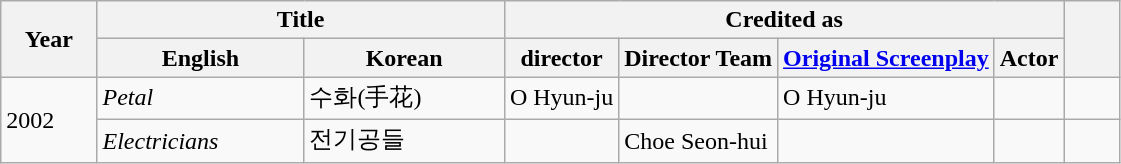<table class="wikitable sortable">
<tr>
<th rowspan="2">Year</th>
<th colspan="2">Title</th>
<th colspan="4" width="50%">Credited as</th>
<th rowspan="2" width="5%" class="unsortable"></th>
</tr>
<tr>
<th>English</th>
<th>Korean</th>
<th class="unsortable">director</th>
<th class="unsortable">Director Team</th>
<th class="unsortable"><a href='#'>Original Screenplay</a></th>
<th class="unsortable">Actor</th>
</tr>
<tr>
<td rowspan="2">2002</td>
<td><em>Petal</em></td>
<td>수화(手花)</td>
<td>O Hyun-ju</td>
<td></td>
<td>O Hyun-ju</td>
<td></td>
<td></td>
</tr>
<tr>
<td><em>Electricians</em></td>
<td>전기공들</td>
<td></td>
<td>Choe Seon-hui</td>
<td></td>
<td></td>
<td></td>
</tr>
</table>
